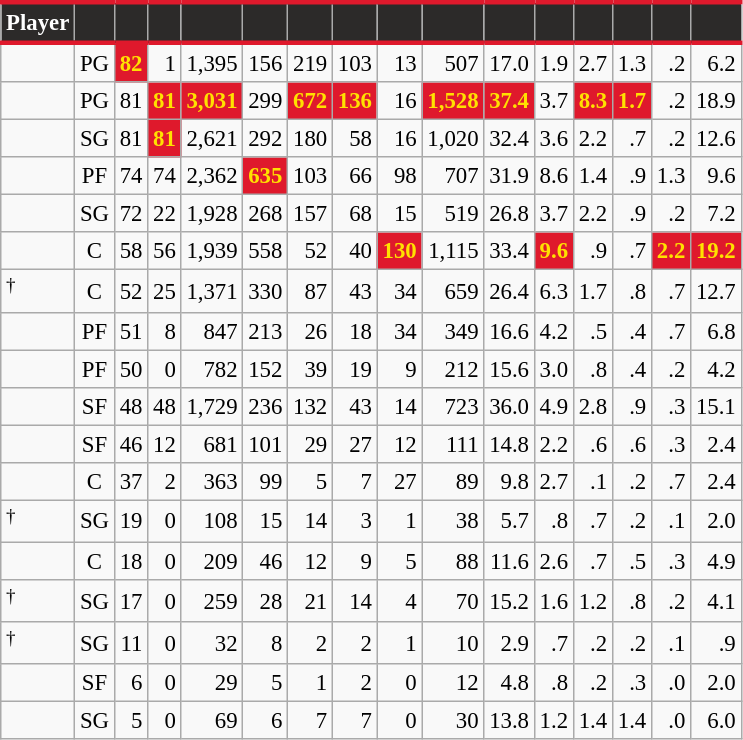<table class="wikitable sortable" style="font-size: 95%; text-align:right;">
<tr>
<th style="background:#2C2A29; color:#FFFFFF; border-top:#DF192C 3px solid; border-bottom:#DF192C 3px solid;">Player</th>
<th style="background:#2C2A29; color:#FFFFFF; border-top:#DF192C 3px solid; border-bottom:#DF192C 3px solid;"></th>
<th style="background:#2C2A29; color:#FFFFFF; border-top:#DF192C 3px solid; border-bottom:#DF192C 3px solid;"></th>
<th style="background:#2C2A29; color:#FFFFFF; border-top:#DF192C 3px solid; border-bottom:#DF192C 3px solid;"></th>
<th style="background:#2C2A29; color:#FFFFFF; border-top:#DF192C 3px solid; border-bottom:#DF192C 3px solid;"></th>
<th style="background:#2C2A29; color:#FFFFFF; border-top:#DF192C 3px solid; border-bottom:#DF192C 3px solid;"></th>
<th style="background:#2C2A29; color:#FFFFFF; border-top:#DF192C 3px solid; border-bottom:#DF192C 3px solid;"></th>
<th style="background:#2C2A29; color:#FFFFFF; border-top:#DF192C 3px solid; border-bottom:#DF192C 3px solid;"></th>
<th style="background:#2C2A29; color:#FFFFFF; border-top:#DF192C 3px solid; border-bottom:#DF192C 3px solid;"></th>
<th style="background:#2C2A29; color:#FFFFFF; border-top:#DF192C 3px solid; border-bottom:#DF192C 3px solid;"></th>
<th style="background:#2C2A29; color:#FFFFFF; border-top:#DF192C 3px solid; border-bottom:#DF192C 3px solid;"></th>
<th style="background:#2C2A29; color:#FFFFFF; border-top:#DF192C 3px solid; border-bottom:#DF192C 3px solid;"></th>
<th style="background:#2C2A29; color:#FFFFFF; border-top:#DF192C 3px solid; border-bottom:#DF192C 3px solid;"></th>
<th style="background:#2C2A29; color:#FFFFFF; border-top:#DF192C 3px solid; border-bottom:#DF192C 3px solid;"></th>
<th style="background:#2C2A29; color:#FFFFFF; border-top:#DF192C 3px solid; border-bottom:#DF192C 3px solid;"></th>
<th style="background:#2C2A29; color:#FFFFFF; border-top:#DF192C 3px solid; border-bottom:#DF192C 3px solid;"></th>
</tr>
<tr>
<td style="text-align:left;"></td>
<td style="text-align:center;">PG</td>
<td style="background:#DF192C; color:#FFE100;"><strong>82</strong></td>
<td>1</td>
<td>1,395</td>
<td>156</td>
<td>219</td>
<td>103</td>
<td>13</td>
<td>507</td>
<td>17.0</td>
<td>1.9</td>
<td>2.7</td>
<td>1.3</td>
<td>.2</td>
<td>6.2</td>
</tr>
<tr>
<td style="text-align:left;"></td>
<td style="text-align:center;">PG</td>
<td>81</td>
<td style="background:#DF192C; color:#FFE100;"><strong>81</strong></td>
<td style="background:#DF192C; color:#FFE100;"><strong>3,031</strong></td>
<td>299</td>
<td style="background:#DF192C; color:#FFE100;"><strong>672</strong></td>
<td style="background:#DF192C; color:#FFE100;"><strong>136</strong></td>
<td>16</td>
<td style="background:#DF192C; color:#FFE100;"><strong>1,528</strong></td>
<td style="background:#DF192C; color:#FFE100;"><strong>37.4</strong></td>
<td>3.7</td>
<td style="background:#DF192C; color:#FFE100;"><strong>8.3</strong></td>
<td style="background:#DF192C; color:#FFE100;"><strong>1.7</strong></td>
<td>.2</td>
<td>18.9</td>
</tr>
<tr>
<td style="text-align:left;"></td>
<td style="text-align:center;">SG</td>
<td>81</td>
<td style="background:#DF192C; color:#FFE100;"><strong>81</strong></td>
<td>2,621</td>
<td>292</td>
<td>180</td>
<td>58</td>
<td>16</td>
<td>1,020</td>
<td>32.4</td>
<td>3.6</td>
<td>2.2</td>
<td>.7</td>
<td>.2</td>
<td>12.6</td>
</tr>
<tr>
<td style="text-align:left;"></td>
<td style="text-align:center;">PF</td>
<td>74</td>
<td>74</td>
<td>2,362</td>
<td style="background:#DF192C; color:#FFE100;"><strong>635</strong></td>
<td>103</td>
<td>66</td>
<td>98</td>
<td>707</td>
<td>31.9</td>
<td>8.6</td>
<td>1.4</td>
<td>.9</td>
<td>1.3</td>
<td>9.6</td>
</tr>
<tr>
<td style="text-align:left;"></td>
<td style="text-align:center;">SG</td>
<td>72</td>
<td>22</td>
<td>1,928</td>
<td>268</td>
<td>157</td>
<td>68</td>
<td>15</td>
<td>519</td>
<td>26.8</td>
<td>3.7</td>
<td>2.2</td>
<td>.9</td>
<td>.2</td>
<td>7.2</td>
</tr>
<tr>
<td style="text-align:left;"></td>
<td style="text-align:center;">C</td>
<td>58</td>
<td>56</td>
<td>1,939</td>
<td>558</td>
<td>52</td>
<td>40</td>
<td style="background:#DF192C; color:#FFE100;"><strong>130</strong></td>
<td>1,115</td>
<td>33.4</td>
<td style="background:#DF192C; color:#FFE100;"><strong>9.6</strong></td>
<td>.9</td>
<td>.7</td>
<td style="background:#DF192C; color:#FFE100;"><strong>2.2</strong></td>
<td style="background:#DF192C; color:#FFE100;"><strong>19.2</strong></td>
</tr>
<tr>
<td style="text-align:left;"><sup>†</sup></td>
<td style="text-align:center;">C</td>
<td>52</td>
<td>25</td>
<td>1,371</td>
<td>330</td>
<td>87</td>
<td>43</td>
<td>34</td>
<td>659</td>
<td>26.4</td>
<td>6.3</td>
<td>1.7</td>
<td>.8</td>
<td>.7</td>
<td>12.7</td>
</tr>
<tr>
<td style="text-align:left;"></td>
<td style="text-align:center;">PF</td>
<td>51</td>
<td>8</td>
<td>847</td>
<td>213</td>
<td>26</td>
<td>18</td>
<td>34</td>
<td>349</td>
<td>16.6</td>
<td>4.2</td>
<td>.5</td>
<td>.4</td>
<td>.7</td>
<td>6.8</td>
</tr>
<tr>
<td style="text-align:left;"></td>
<td style="text-align:center;">PF</td>
<td>50</td>
<td>0</td>
<td>782</td>
<td>152</td>
<td>39</td>
<td>19</td>
<td>9</td>
<td>212</td>
<td>15.6</td>
<td>3.0</td>
<td>.8</td>
<td>.4</td>
<td>.2</td>
<td>4.2</td>
</tr>
<tr>
<td style="text-align:left;"></td>
<td style="text-align:center;">SF</td>
<td>48</td>
<td>48</td>
<td>1,729</td>
<td>236</td>
<td>132</td>
<td>43</td>
<td>14</td>
<td>723</td>
<td>36.0</td>
<td>4.9</td>
<td>2.8</td>
<td>.9</td>
<td>.3</td>
<td>15.1</td>
</tr>
<tr>
<td style="text-align:left;"></td>
<td style="text-align:center;">SF</td>
<td>46</td>
<td>12</td>
<td>681</td>
<td>101</td>
<td>29</td>
<td>27</td>
<td>12</td>
<td>111</td>
<td>14.8</td>
<td>2.2</td>
<td>.6</td>
<td>.6</td>
<td>.3</td>
<td>2.4</td>
</tr>
<tr>
<td style="text-align:left;"></td>
<td style="text-align:center;">C</td>
<td>37</td>
<td>2</td>
<td>363</td>
<td>99</td>
<td>5</td>
<td>7</td>
<td>27</td>
<td>89</td>
<td>9.8</td>
<td>2.7</td>
<td>.1</td>
<td>.2</td>
<td>.7</td>
<td>2.4</td>
</tr>
<tr>
<td style="text-align:left;"><sup>†</sup></td>
<td style="text-align:center;">SG</td>
<td>19</td>
<td>0</td>
<td>108</td>
<td>15</td>
<td>14</td>
<td>3</td>
<td>1</td>
<td>38</td>
<td>5.7</td>
<td>.8</td>
<td>.7</td>
<td>.2</td>
<td>.1</td>
<td>2.0</td>
</tr>
<tr>
<td style="text-align:left;"></td>
<td style="text-align:center;">C</td>
<td>18</td>
<td>0</td>
<td>209</td>
<td>46</td>
<td>12</td>
<td>9</td>
<td>5</td>
<td>88</td>
<td>11.6</td>
<td>2.6</td>
<td>.7</td>
<td>.5</td>
<td>.3</td>
<td>4.9</td>
</tr>
<tr>
<td style="text-align:left;"><sup>†</sup></td>
<td style="text-align:center;">SG</td>
<td>17</td>
<td>0</td>
<td>259</td>
<td>28</td>
<td>21</td>
<td>14</td>
<td>4</td>
<td>70</td>
<td>15.2</td>
<td>1.6</td>
<td>1.2</td>
<td>.8</td>
<td>.2</td>
<td>4.1</td>
</tr>
<tr>
<td style="text-align:left;"><sup>†</sup></td>
<td style="text-align:center;">SG</td>
<td>11</td>
<td>0</td>
<td>32</td>
<td>8</td>
<td>2</td>
<td>2</td>
<td>1</td>
<td>10</td>
<td>2.9</td>
<td>.7</td>
<td>.2</td>
<td>.2</td>
<td>.1</td>
<td>.9</td>
</tr>
<tr>
<td style="text-align:left;"></td>
<td style="text-align:center;">SF</td>
<td>6</td>
<td>0</td>
<td>29</td>
<td>5</td>
<td>1</td>
<td>2</td>
<td>0</td>
<td>12</td>
<td>4.8</td>
<td>.8</td>
<td>.2</td>
<td>.3</td>
<td>.0</td>
<td>2.0</td>
</tr>
<tr>
<td style="text-align:left;"></td>
<td style="text-align:center;">SG</td>
<td>5</td>
<td>0</td>
<td>69</td>
<td>6</td>
<td>7</td>
<td>7</td>
<td>0</td>
<td>30</td>
<td>13.8</td>
<td>1.2</td>
<td>1.4</td>
<td>1.4</td>
<td>.0</td>
<td>6.0</td>
</tr>
</table>
